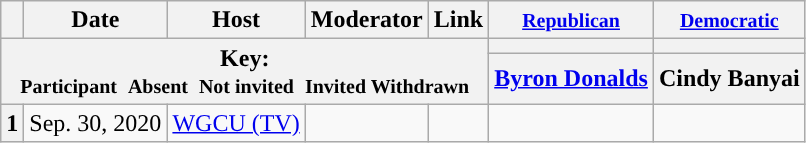<table class="wikitable" style="text-align:center;">
<tr>
<th scope="col"></th>
<th scope="col">Date</th>
<th scope="col">Host</th>
<th scope="col">Moderator</th>
<th scope="col">Link</th>
<th scope="col"><small><a href='#'>Republican</a></small></th>
<th scope="col"><small><a href='#'>Democratic</a></small></th>
</tr>
<tr>
<th colspan="5" rowspan="2">Key:<br> <small>Participant </small>  <small>Absent </small>  <small>Not invited </small>  <small>Invited  Withdrawn</small></th>
<th scope="col" style="background:"></th>
<th scope="col" style="background:"></th>
</tr>
<tr>
<th scope="col"><a href='#'>Byron Donalds</a></th>
<th scope="col">Cindy Banyai</th>
</tr>
<tr>
<th>1</th>
<td style="white-space:nowrap;">Sep. 30, 2020</td>
<td style="white-space:nowrap;"><a href='#'>WGCU (TV)</a></td>
<td style="white-space:nowrap;"></td>
<td style="white-space:nowrap;"></td>
<td></td>
<td></td>
</tr>
</table>
